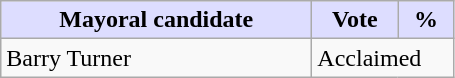<table class="wikitable">
<tr>
<th style="background:#ddf; width:200px;">Mayoral candidate</th>
<th style="background:#ddf; width:50px;">Vote</th>
<th style="background:#ddf; width:30px;">%</th>
</tr>
<tr>
<td>Barry Turner</td>
<td colspan="2">Acclaimed</td>
</tr>
</table>
